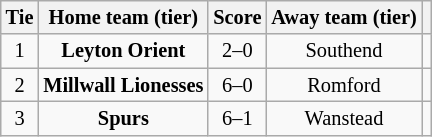<table class="wikitable" style="text-align:center; font-size:85%">
<tr>
<th>Tie</th>
<th>Home team (tier)</th>
<th>Score</th>
<th>Away team (tier)</th>
<th></th>
</tr>
<tr>
<td align="center">1</td>
<td><strong>Leyton Orient</strong></td>
<td align="center">2–0</td>
<td>Southend</td>
<td></td>
</tr>
<tr>
<td align="center">2</td>
<td><strong>Millwall Lionesses</strong></td>
<td align="center">6–0</td>
<td>Romford</td>
<td></td>
</tr>
<tr>
<td align="center">3</td>
<td><strong>Spurs</strong></td>
<td align="center">6–1</td>
<td>Wanstead</td>
<td></td>
</tr>
</table>
